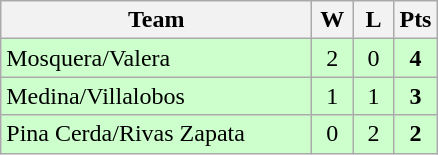<table class="wikitable" style="text-align:center;">
<tr>
<th width=200>Team</th>
<th width=20>W</th>
<th width=20>L</th>
<th width=20>Pts</th>
</tr>
<tr bgcolor="#ccffcc">
<td align="left"> Mosquera/Valera</td>
<td>2</td>
<td>0</td>
<td><strong>4</strong></td>
</tr>
<tr bgcolor="#ccffcc">
<td align="left"> Medina/Villalobos</td>
<td>1</td>
<td>1</td>
<td><strong>3</strong></td>
</tr>
<tr bgcolor="#ccffcc">
<td align="left"> Pina Cerda/Rivas Zapata</td>
<td>0</td>
<td>2</td>
<td><strong>2</strong></td>
</tr>
</table>
